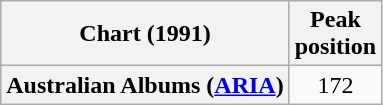<table class="wikitable plainrowheaders">
<tr>
<th>Chart (1991)</th>
<th>Peak<br>position</th>
</tr>
<tr>
<th scope="row">Australian Albums (<a href='#'>ARIA</a>)</th>
<td align="center">172</td>
</tr>
</table>
